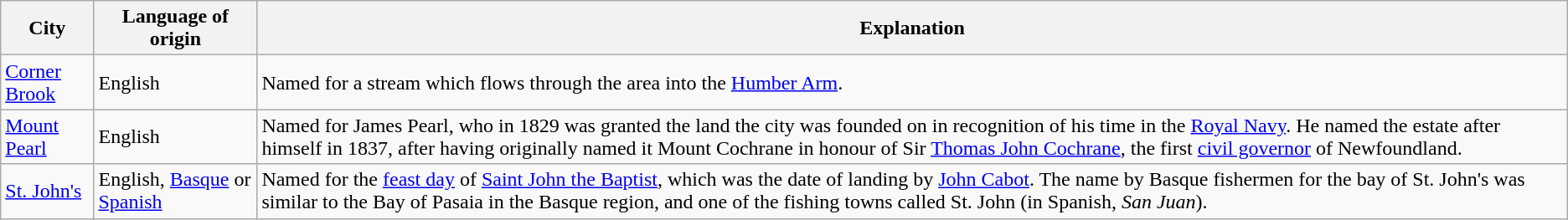<table class="wikitable sortable">
<tr>
<th>City</th>
<th>Language of origin</th>
<th>Explanation</th>
</tr>
<tr>
<td><a href='#'>Corner Brook</a></td>
<td>English</td>
<td>Named for a stream which flows through the area into the <a href='#'>Humber Arm</a>.</td>
</tr>
<tr>
<td><a href='#'>Mount Pearl</a></td>
<td>English</td>
<td>Named for James Pearl, who in 1829 was granted the land the city was founded on in recognition of his time in the <a href='#'>Royal Navy</a>. He named the estate after himself in 1837, after having originally named it Mount Cochrane in honour of Sir <a href='#'>Thomas John Cochrane</a>, the first <a href='#'>civil governor</a> of Newfoundland.</td>
</tr>
<tr>
<td><a href='#'>St. John's</a></td>
<td>English, <a href='#'>Basque</a> or <a href='#'>Spanish</a></td>
<td>Named for the <a href='#'>feast day</a> of <a href='#'>Saint John the Baptist</a>, which was the date of landing by <a href='#'>John Cabot</a>. The name by Basque fishermen for the bay of St. John's was similar to the Bay of Pasaia in the Basque region, and one of the fishing towns called St. John (in Spanish, <em>San Juan</em>).</td>
</tr>
</table>
